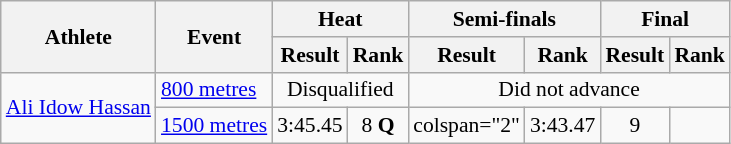<table class="wikitable" style="font-size:90%; text-align:center">
<tr>
<th rowspan="2">Athlete</th>
<th rowspan="2">Event</th>
<th colspan="2">Heat</th>
<th colspan="2">Semi-finals</th>
<th colspan="2">Final</th>
</tr>
<tr>
<th>Result</th>
<th>Rank</th>
<th>Result</th>
<th>Rank</th>
<th>Result</th>
<th>Rank</th>
</tr>
<tr>
<td align="left"  rowspan="2"><a href='#'>Ali Idow Hassan</a></td>
<td align="left"><a href='#'>800 metres</a></td>
<td colspan="2">Disqualified</td>
<td colspan="4">Did not advance</td>
</tr>
<tr>
<td align="left"><a href='#'>1500 metres</a></td>
<td>3:45.45</td>
<td>8 <strong>Q</strong></td>
<td>colspan="2" </td>
<td>3:43.47</td>
<td>9</td>
</tr>
</table>
